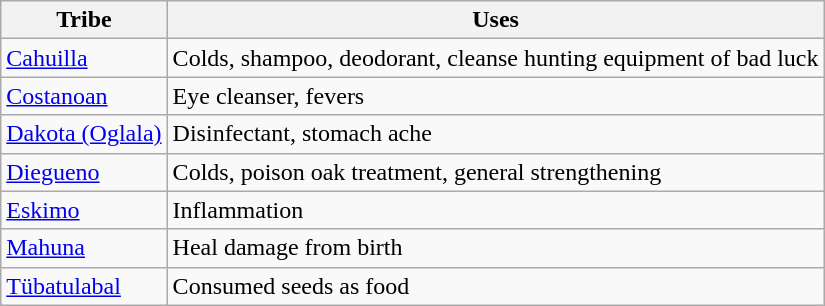<table class="wikitable">
<tr>
<th>Tribe</th>
<th>Uses</th>
</tr>
<tr>
<td><a href='#'>Cahuilla</a></td>
<td>Colds, shampoo, deodorant, cleanse hunting equipment of bad luck</td>
</tr>
<tr>
<td><a href='#'>Costanoan</a></td>
<td>Eye cleanser, fevers</td>
</tr>
<tr>
<td><a href='#'>Dakota (Oglala)</a></td>
<td>Disinfectant, stomach ache</td>
</tr>
<tr>
<td><a href='#'>Diegueno</a></td>
<td>Colds, poison oak treatment, general strengthening</td>
</tr>
<tr>
<td><a href='#'>Eskimo</a></td>
<td>Inflammation</td>
</tr>
<tr>
<td><a href='#'>Mahuna</a></td>
<td>Heal damage from birth</td>
</tr>
<tr>
<td><a href='#'>Tübatulabal</a></td>
<td>Consumed seeds as food</td>
</tr>
</table>
